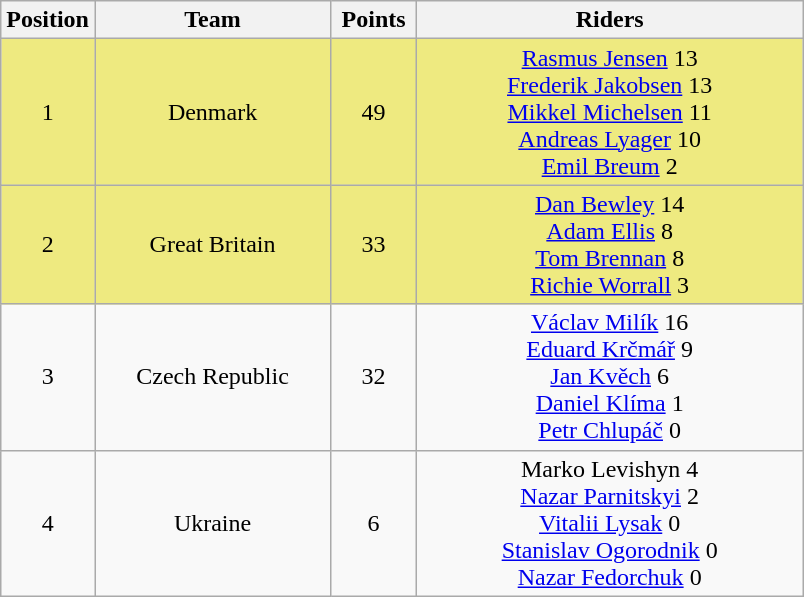<table class="wikitable" style="text-align:center">
<tr align=center>
<th width=50>Position</th>
<th width=150>Team</th>
<th width=50>Points</th>
<th width=250>Riders</th>
</tr>
<tr style="background:#EEEA80;">
<td>1</td>
<td> Denmark</td>
<td>49</td>
<td><a href='#'>Rasmus Jensen</a> 13<br><a href='#'>Frederik Jakobsen</a> 13<br><a href='#'>Mikkel Michelsen</a> 11<br><a href='#'>Andreas Lyager</a> 10<br><a href='#'>Emil Breum</a> 2</td>
</tr>
<tr style="background:#EEEA80;">
<td>2</td>
<td> Great Britain</td>
<td>33</td>
<td><a href='#'>Dan Bewley</a> 14<br><a href='#'>Adam Ellis</a> 8<br><a href='#'>Tom Brennan</a> 8<br><a href='#'>Richie Worrall</a> 3</td>
</tr>
<tr>
<td>3</td>
<td> Czech Republic</td>
<td>32</td>
<td><a href='#'>Václav Milík</a> 16<br><a href='#'>Eduard Krčmář</a> 9<br><a href='#'>Jan Kvěch</a> 6<br><a href='#'>Daniel Klíma</a> 1<br><a href='#'>Petr Chlupáč</a> 0</td>
</tr>
<tr>
<td>4</td>
<td> Ukraine</td>
<td>6</td>
<td>Marko Levishyn 4<br><a href='#'>Nazar Parnitskyi</a> 2<br><a href='#'>Vitalii Lysak</a> 0<br><a href='#'>Stanislav Ogorodnik</a> 0<br><a href='#'>Nazar Fedorchuk</a> 0</td>
</tr>
</table>
